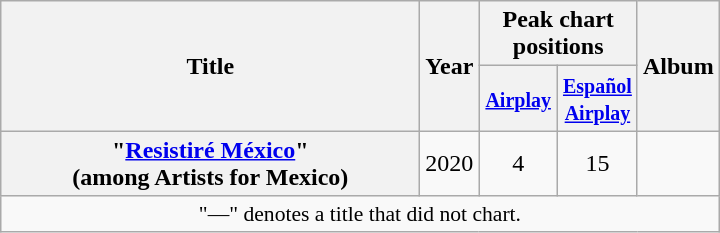<table class="wikitable plainrowheaders" style="text-align:center;">
<tr>
<th scope="col" rowspan="2" style="width:17em;">Title</th>
<th scope="col" rowspan="2">Year</th>
<th scope="col" colspan="2">Peak chart<br>positions</th>
<th scope="col" rowspan="2">Album</th>
</tr>
<tr>
<th style="width:45px;"><small><a href='#'>Airplay</a></small></th>
<th style="width:45px;"><small><a href='#'>Español<br>Airplay</a></small></th>
</tr>
<tr>
<th scope="row">"<a href='#'>Resistiré México</a>"<br><span>(among Artists for Mexico)</span></th>
<td>2020</td>
<td>4</td>
<td>15</td>
<td></td>
</tr>
<tr>
<td colspan="5" style="font-size:90%">"—" denotes a title that did not chart.</td>
</tr>
</table>
